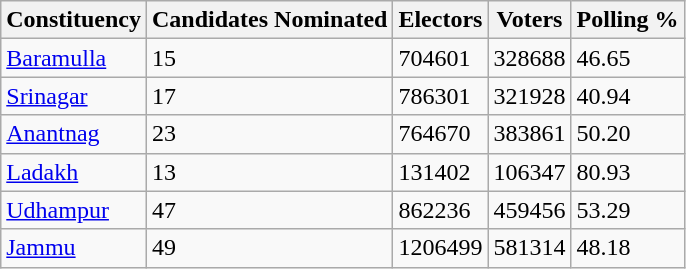<table class="wikitable">
<tr>
<th>Constituency</th>
<th>Candidates Nominated</th>
<th>Electors</th>
<th>Voters</th>
<th>Polling %</th>
</tr>
<tr>
<td><a href='#'>Baramulla</a></td>
<td>15</td>
<td>704601</td>
<td>328688</td>
<td>46.65</td>
</tr>
<tr>
<td><a href='#'>Srinagar</a></td>
<td>17</td>
<td>786301</td>
<td>321928</td>
<td>40.94</td>
</tr>
<tr>
<td><a href='#'>Anantnag</a></td>
<td>23</td>
<td>764670</td>
<td>383861</td>
<td>50.20</td>
</tr>
<tr>
<td><a href='#'>Ladakh</a></td>
<td>13</td>
<td>131402</td>
<td>106347</td>
<td>80.93</td>
</tr>
<tr>
<td><a href='#'>Udhampur</a></td>
<td>47</td>
<td>862236</td>
<td>459456</td>
<td>53.29</td>
</tr>
<tr>
<td><a href='#'>Jammu</a></td>
<td>49</td>
<td>1206499</td>
<td>581314</td>
<td>48.18</td>
</tr>
</table>
